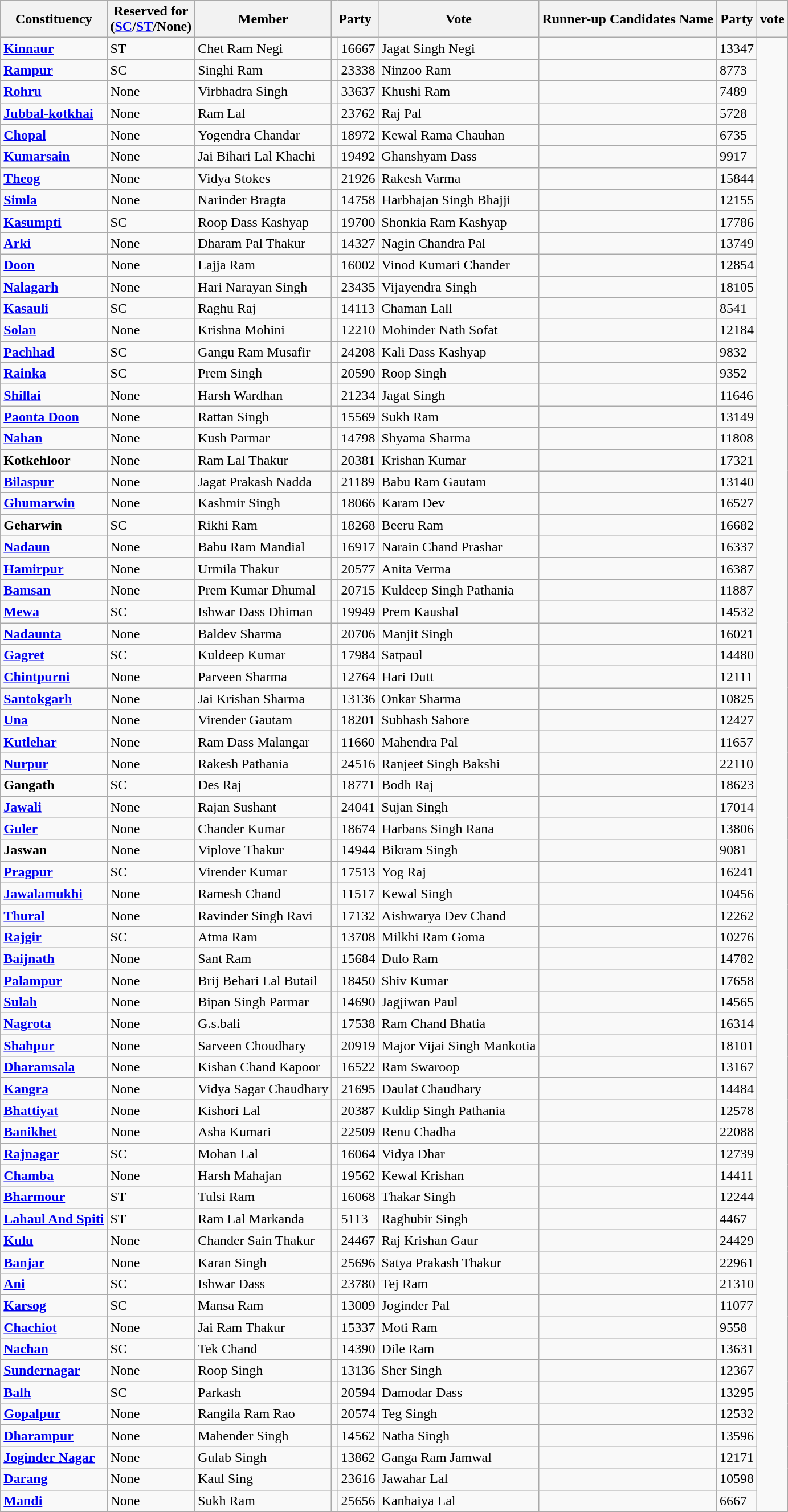<table class="wikitable sortable">
<tr>
<th><strong>Constituency</strong></th>
<th>Reserved for<br>(<a href='#'>SC</a>/<a href='#'>ST</a>/None)</th>
<th>Member</th>
<th colspan=2>Party</th>
<th>Vote</th>
<th>Runner-up Candidates Name</th>
<th colspan="2">Party</th>
<th>vote</th>
</tr>
<tr>
<td><a href='#'><strong>Kinnaur</strong></a></td>
<td>ST</td>
<td>Chet Ram Negi</td>
<td></td>
<td>16667</td>
<td>Jagat Singh Negi</td>
<td></td>
<td>13347</td>
</tr>
<tr>
<td><a href='#'><strong>Rampur</strong></a></td>
<td>SC</td>
<td>Singhi Ram</td>
<td></td>
<td>23338</td>
<td>Ninzoo Ram</td>
<td></td>
<td>8773</td>
</tr>
<tr>
<td><a href='#'><strong>Rohru</strong></a></td>
<td>None</td>
<td>Virbhadra Singh</td>
<td></td>
<td>33637</td>
<td>Khushi Ram</td>
<td></td>
<td>7489</td>
</tr>
<tr>
<td><a href='#'><strong>Jubbal-kotkhai</strong></a></td>
<td>None</td>
<td>Ram Lal</td>
<td></td>
<td>23762</td>
<td>Raj Pal</td>
<td></td>
<td>5728</td>
</tr>
<tr>
<td><a href='#'><strong>Chopal</strong></a></td>
<td>None</td>
<td>Yogendra Chandar</td>
<td></td>
<td>18972</td>
<td>Kewal Rama Chauhan</td>
<td></td>
<td>6735</td>
</tr>
<tr>
<td><a href='#'><strong>Kumarsain</strong></a></td>
<td>None</td>
<td>Jai Bihari Lal Khachi</td>
<td></td>
<td>19492</td>
<td>Ghanshyam Dass</td>
<td></td>
<td>9917</td>
</tr>
<tr>
<td><a href='#'><strong>Theog</strong></a></td>
<td>None</td>
<td>Vidya Stokes</td>
<td></td>
<td>21926</td>
<td>Rakesh Varma</td>
<td></td>
<td>15844</td>
</tr>
<tr>
<td><a href='#'><strong>Simla</strong></a></td>
<td>None</td>
<td>Narinder Bragta</td>
<td></td>
<td>14758</td>
<td>Harbhajan Singh Bhajji</td>
<td></td>
<td>12155</td>
</tr>
<tr>
<td><a href='#'><strong>Kasumpti</strong></a></td>
<td>SC</td>
<td>Roop Dass Kashyap</td>
<td></td>
<td>19700</td>
<td>Shonkia Ram Kashyap</td>
<td></td>
<td>17786</td>
</tr>
<tr>
<td><a href='#'><strong>Arki</strong></a></td>
<td>None</td>
<td>Dharam Pal Thakur</td>
<td></td>
<td>14327</td>
<td>Nagin Chandra Pal</td>
<td></td>
<td>13749</td>
</tr>
<tr>
<td><a href='#'><strong>Doon</strong></a></td>
<td>None</td>
<td>Lajja Ram</td>
<td></td>
<td>16002</td>
<td>Vinod Kumari Chander</td>
<td></td>
<td>12854</td>
</tr>
<tr>
<td><a href='#'><strong>Nalagarh</strong></a></td>
<td>None</td>
<td>Hari Narayan Singh</td>
<td></td>
<td>23435</td>
<td>Vijayendra Singh</td>
<td></td>
<td>18105</td>
</tr>
<tr>
<td><a href='#'><strong>Kasauli</strong></a></td>
<td>SC</td>
<td>Raghu Raj</td>
<td></td>
<td>14113</td>
<td>Chaman Lall</td>
<td></td>
<td>8541</td>
</tr>
<tr>
<td><a href='#'><strong>Solan</strong></a></td>
<td>None</td>
<td>Krishna Mohini</td>
<td></td>
<td>12210</td>
<td>Mohinder Nath Sofat</td>
<td></td>
<td>12184</td>
</tr>
<tr>
<td><a href='#'><strong>Pachhad</strong></a></td>
<td>SC</td>
<td>Gangu Ram Musafir</td>
<td></td>
<td>24208</td>
<td>Kali Dass Kashyap</td>
<td></td>
<td>9832</td>
</tr>
<tr>
<td><a href='#'><strong>Rainka</strong></a></td>
<td>SC</td>
<td>Prem Singh</td>
<td></td>
<td>20590</td>
<td>Roop Singh</td>
<td></td>
<td>9352</td>
</tr>
<tr>
<td><a href='#'><strong>Shillai</strong></a></td>
<td>None</td>
<td>Harsh Wardhan</td>
<td></td>
<td>21234</td>
<td>Jagat Singh</td>
<td></td>
<td>11646</td>
</tr>
<tr>
<td><a href='#'><strong>Paonta Doon</strong></a></td>
<td>None</td>
<td>Rattan Singh</td>
<td></td>
<td>15569</td>
<td>Sukh Ram</td>
<td></td>
<td>13149</td>
</tr>
<tr>
<td><a href='#'><strong>Nahan</strong></a></td>
<td>None</td>
<td>Kush Parmar</td>
<td></td>
<td>14798</td>
<td>Shyama Sharma</td>
<td></td>
<td>11808</td>
</tr>
<tr>
<td><strong>Kotkehloor</strong></td>
<td>None</td>
<td>Ram Lal Thakur</td>
<td></td>
<td>20381</td>
<td>Krishan Kumar</td>
<td></td>
<td>17321</td>
</tr>
<tr>
<td><a href='#'><strong>Bilaspur</strong></a></td>
<td>None</td>
<td>Jagat Prakash Nadda</td>
<td></td>
<td>21189</td>
<td>Babu Ram Gautam</td>
<td></td>
<td>13140</td>
</tr>
<tr>
<td><a href='#'><strong>Ghumarwin</strong></a></td>
<td>None</td>
<td>Kashmir Singh</td>
<td></td>
<td>18066</td>
<td>Karam Dev</td>
<td></td>
<td>16527</td>
</tr>
<tr>
<td><strong>Geharwin</strong></td>
<td>SC</td>
<td>Rikhi Ram</td>
<td></td>
<td>18268</td>
<td>Beeru Ram</td>
<td></td>
<td>16682</td>
</tr>
<tr>
<td><a href='#'><strong>Nadaun</strong></a></td>
<td>None</td>
<td>Babu Ram Mandial</td>
<td></td>
<td>16917</td>
<td>Narain Chand Prashar</td>
<td></td>
<td>16337</td>
</tr>
<tr>
<td><a href='#'><strong>Hamirpur</strong></a></td>
<td>None</td>
<td>Urmila Thakur</td>
<td></td>
<td>20577</td>
<td>Anita Verma</td>
<td></td>
<td>16387</td>
</tr>
<tr>
<td><a href='#'><strong>Bamsan</strong></a></td>
<td>None</td>
<td>Prem Kumar Dhumal</td>
<td></td>
<td>20715</td>
<td>Kuldeep Singh Pathania</td>
<td></td>
<td>11887</td>
</tr>
<tr>
<td><a href='#'><strong>Mewa</strong></a></td>
<td>SC</td>
<td>Ishwar Dass Dhiman</td>
<td></td>
<td>19949</td>
<td>Prem Kaushal</td>
<td></td>
<td>14532</td>
</tr>
<tr>
<td><a href='#'><strong>Nadaunta</strong></a></td>
<td>None</td>
<td>Baldev Sharma</td>
<td></td>
<td>20706</td>
<td>Manjit Singh</td>
<td></td>
<td>16021</td>
</tr>
<tr>
<td><a href='#'><strong>Gagret</strong></a></td>
<td>SC</td>
<td>Kuldeep Kumar</td>
<td></td>
<td>17984</td>
<td>Satpaul</td>
<td></td>
<td>14480</td>
</tr>
<tr>
<td><a href='#'><strong>Chintpurni</strong></a></td>
<td>None</td>
<td>Parveen Sharma</td>
<td></td>
<td>12764</td>
<td>Hari Dutt</td>
<td></td>
<td>12111</td>
</tr>
<tr>
<td><a href='#'><strong>Santokgarh</strong></a></td>
<td>None</td>
<td>Jai Krishan Sharma</td>
<td></td>
<td>13136</td>
<td>Onkar Sharma</td>
<td></td>
<td>10825</td>
</tr>
<tr>
<td><a href='#'><strong>Una</strong></a></td>
<td>None</td>
<td>Virender Gautam</td>
<td></td>
<td>18201</td>
<td>Subhash Sahore</td>
<td></td>
<td>12427</td>
</tr>
<tr>
<td><a href='#'><strong>Kutlehar</strong></a></td>
<td>None</td>
<td>Ram Dass Malangar</td>
<td></td>
<td>11660</td>
<td>Mahendra Pal</td>
<td></td>
<td>11657</td>
</tr>
<tr>
<td><a href='#'><strong>Nurpur</strong></a></td>
<td>None</td>
<td>Rakesh Pathania</td>
<td></td>
<td>24516</td>
<td>Ranjeet Singh Bakshi</td>
<td></td>
<td>22110</td>
</tr>
<tr>
<td><strong>Gangath</strong></td>
<td>SC</td>
<td>Des Raj</td>
<td></td>
<td>18771</td>
<td>Bodh Raj</td>
<td></td>
<td>18623</td>
</tr>
<tr>
<td><a href='#'><strong>Jawali</strong></a></td>
<td>None</td>
<td>Rajan Sushant</td>
<td></td>
<td>24041</td>
<td>Sujan Singh</td>
<td></td>
<td>17014</td>
</tr>
<tr>
<td><a href='#'><strong>Guler</strong></a></td>
<td>None</td>
<td>Chander Kumar</td>
<td></td>
<td>18674</td>
<td>Harbans Singh Rana</td>
<td></td>
<td>13806</td>
</tr>
<tr>
<td><strong>Jaswan</strong></td>
<td>None</td>
<td>Viplove Thakur</td>
<td></td>
<td>14944</td>
<td>Bikram Singh</td>
<td></td>
<td>9081</td>
</tr>
<tr>
<td><a href='#'><strong>Pragpur</strong></a></td>
<td>SC</td>
<td>Virender Kumar</td>
<td></td>
<td>17513</td>
<td>Yog Raj</td>
<td></td>
<td>16241</td>
</tr>
<tr>
<td><a href='#'><strong>Jawalamukhi</strong></a></td>
<td>None</td>
<td>Ramesh Chand</td>
<td></td>
<td>11517</td>
<td>Kewal Singh</td>
<td></td>
<td>10456</td>
</tr>
<tr>
<td><a href='#'><strong>Thural</strong></a></td>
<td>None</td>
<td>Ravinder Singh Ravi</td>
<td></td>
<td>17132</td>
<td>Aishwarya Dev Chand</td>
<td></td>
<td>12262</td>
</tr>
<tr>
<td><a href='#'><strong>Rajgir</strong></a></td>
<td>SC</td>
<td>Atma Ram</td>
<td></td>
<td>13708</td>
<td>Milkhi Ram Goma</td>
<td></td>
<td>10276</td>
</tr>
<tr>
<td><a href='#'><strong>Baijnath</strong></a></td>
<td>None</td>
<td>Sant Ram</td>
<td></td>
<td>15684</td>
<td>Dulo Ram</td>
<td></td>
<td>14782</td>
</tr>
<tr>
<td><a href='#'><strong>Palampur</strong></a></td>
<td>None</td>
<td>Brij Behari Lal Butail</td>
<td></td>
<td>18450</td>
<td>Shiv Kumar</td>
<td></td>
<td>17658</td>
</tr>
<tr>
<td><a href='#'><strong>Sulah</strong></a></td>
<td>None</td>
<td>Bipan Singh Parmar</td>
<td></td>
<td>14690</td>
<td>Jagjiwan Paul</td>
<td></td>
<td>14565</td>
</tr>
<tr>
<td><a href='#'><strong>Nagrota</strong></a></td>
<td>None</td>
<td>G.s.bali</td>
<td></td>
<td>17538</td>
<td>Ram Chand Bhatia</td>
<td></td>
<td>16314</td>
</tr>
<tr>
<td><a href='#'><strong>Shahpur</strong></a></td>
<td>None</td>
<td>Sarveen Choudhary</td>
<td></td>
<td>20919</td>
<td>Major Vijai Singh Mankotia</td>
<td></td>
<td>18101</td>
</tr>
<tr>
<td><a href='#'><strong>Dharamsala</strong></a></td>
<td>None</td>
<td>Kishan Chand Kapoor</td>
<td></td>
<td>16522</td>
<td>Ram Swaroop</td>
<td></td>
<td>13167</td>
</tr>
<tr>
<td><a href='#'><strong>Kangra</strong></a></td>
<td>None</td>
<td>Vidya Sagar Chaudhary</td>
<td></td>
<td>21695</td>
<td>Daulat Chaudhary</td>
<td></td>
<td>14484</td>
</tr>
<tr>
<td><a href='#'><strong>Bhattiyat</strong></a></td>
<td>None</td>
<td>Kishori Lal</td>
<td></td>
<td>20387</td>
<td>Kuldip Singh Pathania</td>
<td></td>
<td>12578</td>
</tr>
<tr>
<td><a href='#'><strong>Banikhet</strong></a></td>
<td>None</td>
<td>Asha Kumari</td>
<td></td>
<td>22509</td>
<td>Renu Chadha</td>
<td></td>
<td>22088</td>
</tr>
<tr>
<td><a href='#'><strong>Rajnagar</strong></a></td>
<td>SC</td>
<td>Mohan Lal</td>
<td></td>
<td>16064</td>
<td>Vidya Dhar</td>
<td></td>
<td>12739</td>
</tr>
<tr>
<td><a href='#'><strong>Chamba</strong></a></td>
<td>None</td>
<td>Harsh Mahajan</td>
<td></td>
<td>19562</td>
<td>Kewal Krishan</td>
<td></td>
<td>14411</td>
</tr>
<tr>
<td><a href='#'><strong>Bharmour</strong></a></td>
<td>ST</td>
<td>Tulsi Ram</td>
<td></td>
<td>16068</td>
<td>Thakar Singh</td>
<td></td>
<td>12244</td>
</tr>
<tr>
<td><a href='#'><strong>Lahaul And Spiti</strong></a></td>
<td>ST</td>
<td>Ram Lal Markanda</td>
<td></td>
<td>5113</td>
<td>Raghubir Singh</td>
<td></td>
<td>4467</td>
</tr>
<tr>
<td><a href='#'><strong>Kulu</strong></a></td>
<td>None</td>
<td>Chander Sain Thakur</td>
<td></td>
<td>24467</td>
<td>Raj Krishan Gaur</td>
<td></td>
<td>24429</td>
</tr>
<tr>
<td><a href='#'><strong>Banjar</strong></a></td>
<td>None</td>
<td>Karan Singh</td>
<td></td>
<td>25696</td>
<td>Satya Prakash Thakur</td>
<td></td>
<td>22961</td>
</tr>
<tr>
<td><a href='#'><strong>Ani</strong></a></td>
<td>SC</td>
<td>Ishwar Dass</td>
<td></td>
<td>23780</td>
<td>Tej Ram</td>
<td></td>
<td>21310</td>
</tr>
<tr>
<td><a href='#'><strong>Karsog</strong></a></td>
<td>SC</td>
<td>Mansa Ram</td>
<td></td>
<td>13009</td>
<td>Joginder Pal</td>
<td></td>
<td>11077</td>
</tr>
<tr>
<td><a href='#'><strong>Chachiot</strong></a></td>
<td>None</td>
<td>Jai Ram Thakur</td>
<td></td>
<td>15337</td>
<td>Moti Ram</td>
<td></td>
<td>9558</td>
</tr>
<tr>
<td><a href='#'><strong>Nachan</strong></a></td>
<td>SC</td>
<td>Tek Chand</td>
<td></td>
<td>14390</td>
<td>Dile Ram</td>
<td></td>
<td>13631</td>
</tr>
<tr>
<td><a href='#'><strong>Sundernagar</strong></a></td>
<td>None</td>
<td>Roop Singh</td>
<td></td>
<td>13136</td>
<td>Sher Singh</td>
<td></td>
<td>12367</td>
</tr>
<tr>
<td><a href='#'><strong>Balh</strong></a></td>
<td>SC</td>
<td>Parkash</td>
<td></td>
<td>20594</td>
<td>Damodar Dass</td>
<td></td>
<td>13295</td>
</tr>
<tr>
<td><a href='#'><strong>Gopalpur</strong></a></td>
<td>None</td>
<td>Rangila Ram Rao</td>
<td></td>
<td>20574</td>
<td>Teg Singh</td>
<td></td>
<td>12532</td>
</tr>
<tr>
<td><a href='#'><strong>Dharampur</strong></a></td>
<td>None</td>
<td>Mahender Singh</td>
<td></td>
<td>14562</td>
<td>Natha Singh</td>
<td></td>
<td>13596</td>
</tr>
<tr>
<td><a href='#'><strong>Joginder Nagar</strong></a></td>
<td>None</td>
<td>Gulab Singh</td>
<td></td>
<td>13862</td>
<td>Ganga Ram Jamwal</td>
<td></td>
<td>12171</td>
</tr>
<tr>
<td><a href='#'><strong>Darang</strong></a></td>
<td>None</td>
<td>Kaul Sing</td>
<td></td>
<td>23616</td>
<td>Jawahar Lal</td>
<td></td>
<td>10598</td>
</tr>
<tr>
<td><a href='#'><strong>Mandi</strong></a></td>
<td>None</td>
<td>Sukh Ram</td>
<td></td>
<td>25656</td>
<td>Kanhaiya Lal</td>
<td></td>
<td>6667</td>
</tr>
<tr>
</tr>
</table>
